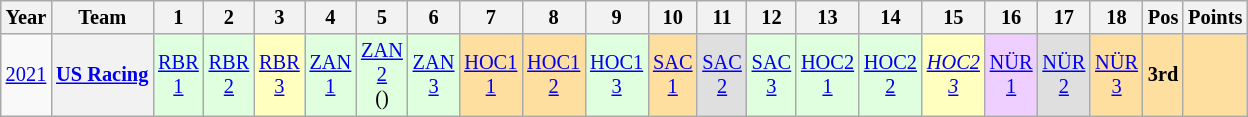<table class="wikitable" style="text-align:center; font-size:85%">
<tr>
<th>Year</th>
<th>Team</th>
<th>1</th>
<th>2</th>
<th>3</th>
<th>4</th>
<th>5</th>
<th>6</th>
<th>7</th>
<th>8</th>
<th>9</th>
<th>10</th>
<th>11</th>
<th>12</th>
<th>13</th>
<th>14</th>
<th>15</th>
<th>16</th>
<th>17</th>
<th>18</th>
<th>Pos</th>
<th>Points</th>
</tr>
<tr>
<td><a href='#'>2021</a></td>
<th nowrap><a href='#'>US Racing</a></th>
<td style="background:#DFFFDF;"><a href='#'>RBR<br>1</a><br></td>
<td style="background:#DFFFDF;"><a href='#'>RBR<br>2</a><br></td>
<td style="background:#FFFFBF;"><a href='#'>RBR<br>3</a><br></td>
<td style="background:#DFFFDF;"><a href='#'>ZAN<br>1</a><br></td>
<td style="background:#DFFFDF;"><a href='#'>ZAN<br>2</a><br>()</td>
<td style="background:#DFFFDF;"><a href='#'>ZAN<br>3</a><br></td>
<td style="background:#FFDF9F;"><a href='#'>HOC1<br>1</a><br></td>
<td style="background:#FFDF9F;"><a href='#'>HOC1<br>2</a><br></td>
<td style="background:#DFFFDF;"><a href='#'>HOC1<br>3</a><br></td>
<td style="background:#FFDF9F;"><a href='#'>SAC<br>1</a><br></td>
<td style="background:#DFDFDF;"><a href='#'>SAC<br>2</a><br></td>
<td style="background:#DFFFDF;"><a href='#'>SAC<br>3</a><br></td>
<td style="background:#DFFFDF;"><a href='#'>HOC2<br>1</a><br></td>
<td style="background:#DFFFDF;"><a href='#'>HOC2<br>2</a><br></td>
<td style="background:#FFFFBF;"><em><a href='#'>HOC2<br>3</a></em><br></td>
<td style="background:#EFCFFF;"><a href='#'>NÜR<br>1</a><br></td>
<td style="background:#DFDFDF;"><a href='#'>NÜR<br>2</a><br></td>
<td style="background:#FFDF9F;"><a href='#'>NÜR<br>3</a><br></td>
<th style="background:#FFDF9F;">3rd</th>
<th style="background:#FFDF9F;"></th>
</tr>
</table>
